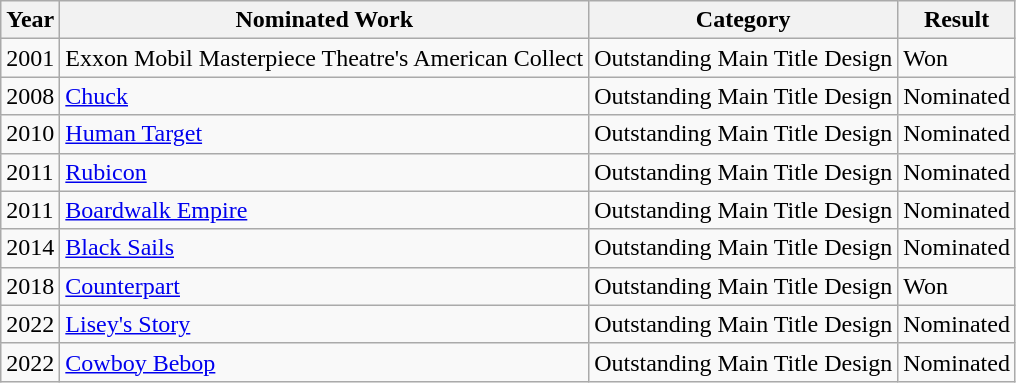<table class="wikitable">
<tr>
<th>Year</th>
<th>Nominated Work</th>
<th>Category</th>
<th>Result</th>
</tr>
<tr>
<td>2001</td>
<td>Exxon Mobil Masterpiece Theatre's American Collect</td>
<td>Outstanding Main Title Design</td>
<td>Won</td>
</tr>
<tr>
<td>2008</td>
<td><a href='#'>Chuck</a></td>
<td>Outstanding Main Title Design</td>
<td>Nominated</td>
</tr>
<tr>
<td>2010</td>
<td><a href='#'>Human Target</a></td>
<td>Outstanding Main Title Design</td>
<td>Nominated</td>
</tr>
<tr>
<td>2011</td>
<td><a href='#'>Rubicon</a></td>
<td>Outstanding Main Title Design</td>
<td>Nominated</td>
</tr>
<tr>
<td>2011</td>
<td><a href='#'>Boardwalk Empire</a></td>
<td>Outstanding Main Title Design</td>
<td>Nominated</td>
</tr>
<tr>
<td>2014</td>
<td><a href='#'>Black Sails</a></td>
<td>Outstanding Main Title Design</td>
<td>Nominated</td>
</tr>
<tr>
<td>2018</td>
<td><a href='#'>Counterpart</a></td>
<td>Outstanding Main Title Design</td>
<td>Won</td>
</tr>
<tr>
<td>2022</td>
<td><a href='#'>Lisey's Story</a></td>
<td>Outstanding Main Title Design</td>
<td>Nominated</td>
</tr>
<tr>
<td>2022</td>
<td><a href='#'>Cowboy Bebop</a></td>
<td>Outstanding Main Title Design</td>
<td>Nominated</td>
</tr>
</table>
